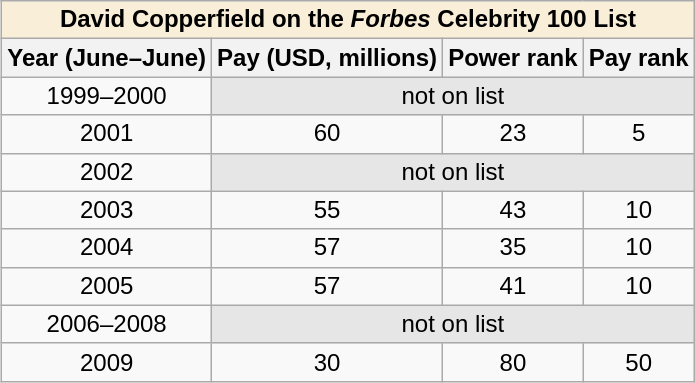<table class="wikitable" style="float:right; font-family:sans-serif; margin-left:40px;">
<tr>
<th colspan=4 style="background:#f9eed7">David Copperfield on the <em>Forbes</em> Celebrity 100 List</th>
</tr>
<tr>
<th>Year (June–June)</th>
<th>Pay (USD, millions)</th>
<th>Power rank</th>
<th>Pay rank</th>
</tr>
<tr>
<td ALIGN=CENTER>1999–2000</td>
<td colspan=3 style="background:#e6e6e6; text-align:CENTER;">not on list</td>
</tr>
<tr>
<td ALIGN=CENTER>2001</td>
<td ALIGN=CENTER>60</td>
<td ALIGN=CENTER>23</td>
<td ALIGN=CENTER>5</td>
</tr>
<tr>
<td ALIGN=CENTER>2002</td>
<td colspan=3 style="background:#e6e6e6; text-align:CENTER;">not on list</td>
</tr>
<tr>
<td ALIGN=CENTER>2003</td>
<td ALIGN=CENTER>55</td>
<td ALIGN=CENTER>43</td>
<td ALIGN=CENTER>10</td>
</tr>
<tr>
<td ALIGN=CENTER>2004</td>
<td ALIGN=CENTER>57</td>
<td ALIGN=CENTER>35</td>
<td ALIGN=CENTER>10</td>
</tr>
<tr>
<td ALIGN=CENTER>2005</td>
<td ALIGN=CENTER>57</td>
<td ALIGN=CENTER>41</td>
<td ALIGN=CENTER>10</td>
</tr>
<tr>
<td ALIGN=CENTER>2006–2008</td>
<td colspan=3 style="background:#e6e6e6; text-align:CENTER;">not on list</td>
</tr>
<tr>
<td ALIGN=CENTER>2009</td>
<td ALIGN=CENTER>30</td>
<td ALIGN=CENTER>80</td>
<td ALIGN=CENTER>50</td>
</tr>
</table>
